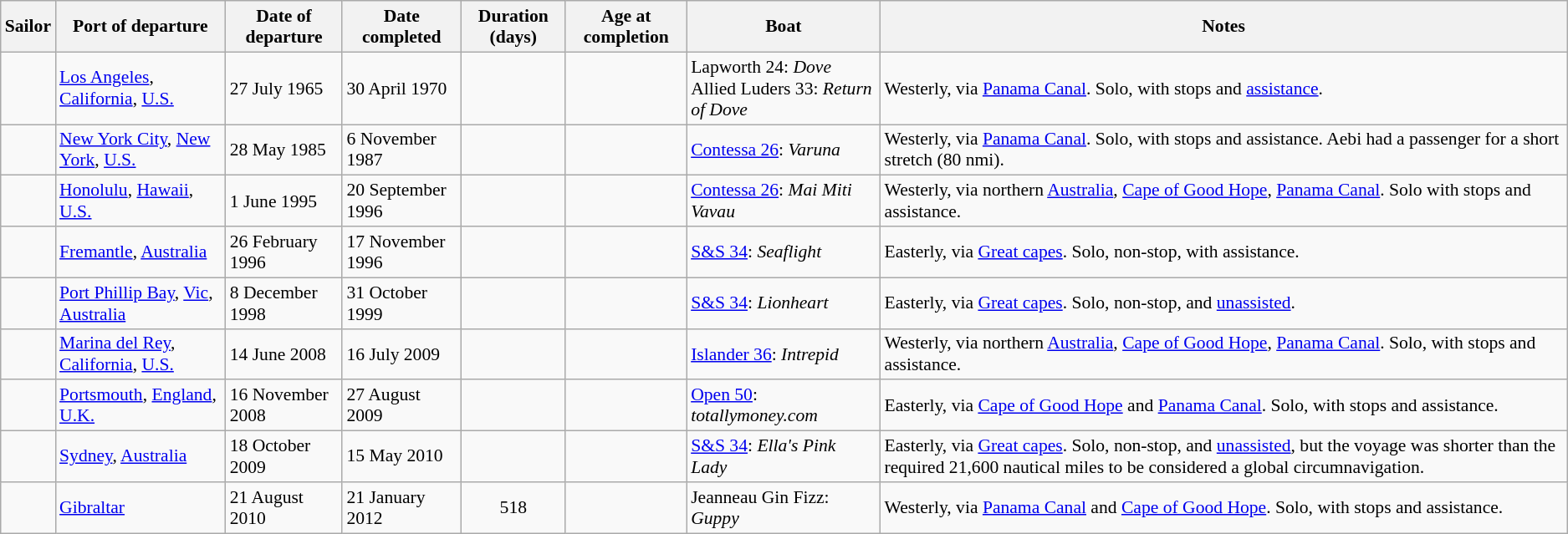<table class="wikitable sortable" style="font-size: 90%;">
<tr>
<th>Sailor</th>
<th>Port of departure</th>
<th>Date of departure</th>
<th>Date completed</th>
<th>Duration (days)</th>
<th>Age at completion</th>
<th>Boat</th>
<th>Notes</th>
</tr>
<tr>
<td nowrap align="center"><br></td>
<td><a href='#'>Los Angeles</a>, <a href='#'>California</a>, <a href='#'>U.S.</a></td>
<td>27 July 1965</td>
<td>30 April 1970</td>
<td align=center></td>
<td nowrap></td>
<td>Lapworth 24: <em>Dove</em><br>Allied Luders 33: <em>Return of Dove</em></td>
<td>Westerly, via <a href='#'>Panama Canal</a>. Solo, with stops and <a href='#'>assistance</a>.</td>
</tr>
<tr>
<td nowrap align="center"><br></td>
<td><a href='#'>New York City</a>, <a href='#'>New York</a>, <a href='#'>U.S.</a></td>
<td>28 May 1985</td>
<td>6 November 1987</td>
<td align=center></td>
<td nowrap></td>
<td><a href='#'>Contessa 26</a>: <em>Varuna</em></td>
<td>Westerly, via <a href='#'>Panama Canal</a>. Solo, with stops and assistance. Aebi had a passenger for a short stretch (80 nmi).</td>
</tr>
<tr>
<td nowrap align="center"><br></td>
<td><a href='#'>Honolulu</a>, <a href='#'>Hawaii</a>, <a href='#'>U.S.</a></td>
<td>1 June 1995</td>
<td>20 September 1996</td>
<td align=center></td>
<td nowrap></td>
<td><a href='#'>Contessa 26</a>: <em>Mai Miti Vavau</em></td>
<td>Westerly, via northern <a href='#'>Australia</a>, <a href='#'>Cape of Good Hope</a>, <a href='#'>Panama Canal</a>. Solo with stops and assistance.</td>
</tr>
<tr>
<td nowrap align="center"><br></td>
<td><a href='#'>Fremantle</a>, <a href='#'>Australia</a></td>
<td>26 February 1996</td>
<td>17 November 1996</td>
<td align=center></td>
<td nowrap></td>
<td><a href='#'>S&S 34</a>: <em>Seaflight</em></td>
<td>Easterly, via <a href='#'>Great capes</a>. Solo, non-stop, with assistance.</td>
</tr>
<tr>
<td nowrap align="center"><br></td>
<td><a href='#'>Port Phillip Bay</a>, <a href='#'>Vic</a>, <a href='#'>Australia</a></td>
<td>8 December 1998</td>
<td>31 October 1999</td>
<td align=center></td>
<td nowrap></td>
<td><a href='#'>S&S 34</a>: <em>Lionheart</em></td>
<td>Easterly, via <a href='#'>Great capes</a>. Solo, non-stop, and <a href='#'>unassisted</a>.</td>
</tr>
<tr>
<td nowrap align="center"><br></td>
<td><a href='#'>Marina del Rey</a>, <a href='#'>California</a>, <a href='#'>U.S.</a></td>
<td>14 June 2008</td>
<td>16 July 2009</td>
<td align=center></td>
<td nowrap></td>
<td><a href='#'>Islander 36</a>: <em>Intrepid </em></td>
<td>Westerly, via northern <a href='#'>Australia</a>, <a href='#'>Cape of Good Hope</a>, <a href='#'>Panama Canal</a>. Solo, with stops and assistance.</td>
</tr>
<tr>
<td nowrap align="center"><br></td>
<td><a href='#'>Portsmouth</a>, <a href='#'>England</a>, <a href='#'>U.K.</a></td>
<td>16 November 2008</td>
<td>27 August 2009</td>
<td align=center></td>
<td nowrap></td>
<td><a href='#'>Open 50</a>: <em>totallymoney.com</em></td>
<td>Easterly, via <a href='#'>Cape of Good Hope</a> and <a href='#'>Panama Canal</a>. Solo, with stops and assistance.</td>
</tr>
<tr>
<td nowrap align="center"><br></td>
<td><a href='#'>Sydney</a>, <a href='#'>Australia</a></td>
<td>18 October 2009</td>
<td>15 May 2010</td>
<td align=center></td>
<td nowrap></td>
<td><a href='#'>S&S 34</a>: <em>Ella's Pink Lady</em></td>
<td>Easterly, via <a href='#'>Great capes</a>.  Solo, non-stop, and <a href='#'>unassisted</a>, but the voyage was shorter than the required 21,600 nautical miles to be considered a global circumnavigation.</td>
</tr>
<tr>
<td nowrap align="center"><br><br></td>
<td><a href='#'>Gibraltar</a></td>
<td>21 August 2010</td>
<td>21 January 2012</td>
<td align="center">518</td>
<td nowrap></td>
<td>Jeanneau Gin Fizz: <em>Guppy</em></td>
<td>Westerly, via <a href='#'>Panama Canal</a> and <a href='#'>Cape of Good Hope</a>. Solo, with stops and assistance.</td>
</tr>
</table>
